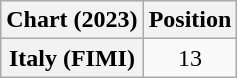<table class="wikitable sortable plainrowheaders" style="text-align:center">
<tr>
<th scope="col">Chart (2023)</th>
<th scope="col">Position</th>
</tr>
<tr>
<th scope="row">Italy (FIMI)</th>
<td>13</td>
</tr>
</table>
